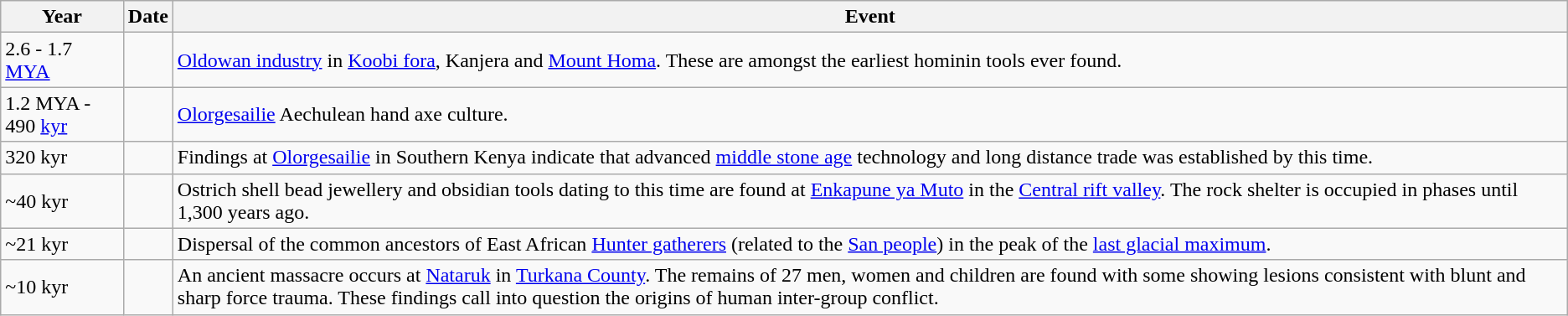<table class="wikitable">
<tr>
<th>Year</th>
<th>Date</th>
<th>Event</th>
</tr>
<tr>
<td>2.6 - 1.7 <a href='#'>MYA</a></td>
<td></td>
<td><a href='#'>Oldowan industry</a> in <a href='#'>Koobi fora</a>, Kanjera and <a href='#'>Mount Homa</a>. These are amongst the earliest hominin tools ever found.</td>
</tr>
<tr>
<td>1.2 MYA - 490 <a href='#'>kyr</a></td>
<td></td>
<td><a href='#'>Olorgesailie</a> Aechulean hand axe culture.</td>
</tr>
<tr>
<td>320 kyr</td>
<td></td>
<td>Findings at <a href='#'>Olorgesailie</a> in Southern Kenya indicate that advanced <a href='#'>middle stone age</a> technology and long distance trade was established by this time.</td>
</tr>
<tr>
<td>~40 kyr</td>
<td></td>
<td>Ostrich shell bead jewellery and obsidian tools dating to this time are found at <a href='#'>Enkapune ya Muto</a> in the <a href='#'>Central rift valley</a>. The rock shelter is occupied in phases until 1,300 years ago.</td>
</tr>
<tr>
<td>~21 kyr</td>
<td></td>
<td>Dispersal of the common ancestors of East African <a href='#'>Hunter gatherers</a> (related to the <a href='#'>San people</a>) in the peak of the <a href='#'>last glacial maximum</a>.</td>
</tr>
<tr>
<td>~10 kyr</td>
<td></td>
<td>An ancient massacre occurs at <a href='#'>Nataruk</a> in <a href='#'>Turkana County</a>. The remains of 27 men, women and children are found with some showing lesions consistent with blunt and sharp force trauma. These findings call into question the origins of human inter-group conflict.</td>
</tr>
</table>
